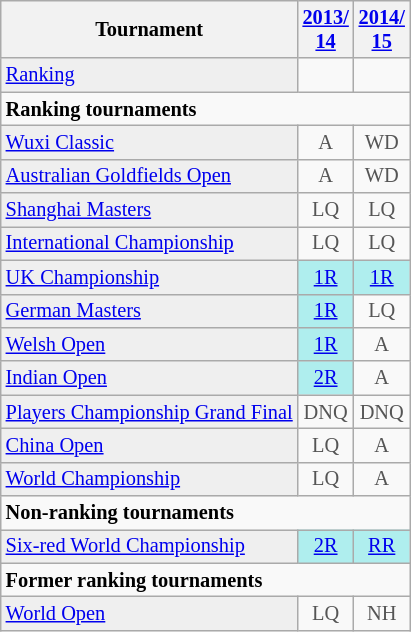<table class="wikitable" style="font-size:85%;">
<tr>
<th>Tournament</th>
<th><a href='#'>2013/<br>14</a></th>
<th><a href='#'>2014/<br>15</a></th>
</tr>
<tr>
<td style="background:#EFEFEF;"><a href='#'>Ranking</a></td>
<td align="center"></td>
<td align="center"></td>
</tr>
<tr>
<td colspan="5"><strong>Ranking tournaments</strong></td>
</tr>
<tr>
<td style="background:#EFEFEF;"><a href='#'>Wuxi Classic</a></td>
<td align="center" style="color:#555555;">A</td>
<td align="center" style="color:#555555;">WD</td>
</tr>
<tr>
<td style="background:#EFEFEF;"><a href='#'>Australian Goldfields Open</a></td>
<td align="center" style="color:#555555;">A</td>
<td align="center" style="color:#555555;">WD</td>
</tr>
<tr>
<td style="background:#EFEFEF;"><a href='#'>Shanghai Masters</a></td>
<td align="center" style="color:#555555;">LQ</td>
<td align="center" style="color:#555555;">LQ</td>
</tr>
<tr>
<td style="background:#EFEFEF;"><a href='#'>International Championship</a></td>
<td align="center" style="color:#555555;">LQ</td>
<td align="center" style="color:#555555;">LQ</td>
</tr>
<tr>
<td style="background:#EFEFEF;"><a href='#'>UK Championship</a></td>
<td align="center" style="background:#afeeee;"><a href='#'>1R</a></td>
<td align="center" style="background:#afeeee;"><a href='#'>1R</a></td>
</tr>
<tr>
<td style="background:#EFEFEF;"><a href='#'>German Masters</a></td>
<td align="center" style="background:#afeeee;"><a href='#'>1R</a></td>
<td align="center" style="color:#555555;">LQ</td>
</tr>
<tr>
<td style="background:#EFEFEF;"><a href='#'>Welsh Open</a></td>
<td align="center" style="background:#afeeee;"><a href='#'>1R</a></td>
<td align="center" style="color:#555555;">A</td>
</tr>
<tr>
<td style="background:#EFEFEF;"><a href='#'>Indian Open</a></td>
<td align="center" style="background:#afeeee;"><a href='#'>2R</a></td>
<td align="center" style="color:#555555;">A</td>
</tr>
<tr>
<td style="background:#EFEFEF;"><a href='#'>Players Championship Grand Final</a></td>
<td align="center" style="color:#555555;">DNQ</td>
<td align="center" style="color:#555555;">DNQ</td>
</tr>
<tr>
<td style="background:#EFEFEF;"><a href='#'>China Open</a></td>
<td align="center" style="color:#555555;">LQ</td>
<td align="center" style="color:#555555;">A</td>
</tr>
<tr>
<td style="background:#EFEFEF;"><a href='#'>World Championship</a></td>
<td align="center" style="color:#555555;">LQ</td>
<td align="center" style="color:#555555;">A</td>
</tr>
<tr>
<td colspan="5"><strong>Non-ranking tournaments</strong></td>
</tr>
<tr>
<td style="background:#EFEFEF;"><a href='#'>Six-red World Championship</a></td>
<td align="center" style="background:#afeeee;"><a href='#'>2R</a></td>
<td align="center" style="background:#afeeee;"><a href='#'>RR</a></td>
</tr>
<tr>
<td colspan="10"><strong>Former ranking tournaments</strong></td>
</tr>
<tr>
<td style="background:#EFEFEF;"><a href='#'>World Open</a></td>
<td align="center" style="color:#555555;">LQ</td>
<td align="center" style="color:#555555;">NH</td>
</tr>
</table>
